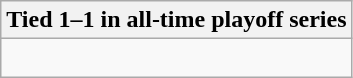<table class="wikitable collapsible collapsed">
<tr>
<th>Tied 1–1 in all-time playoff series</th>
</tr>
<tr>
<td><br>
</td>
</tr>
</table>
